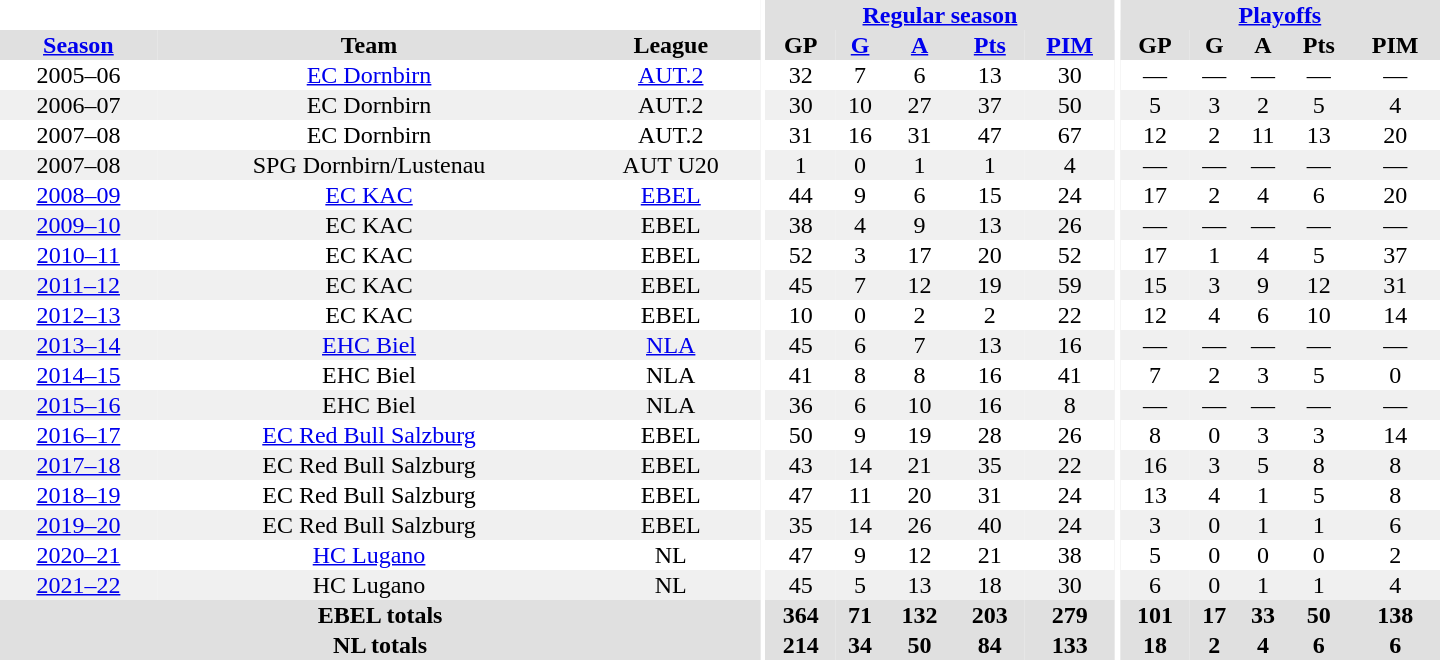<table border="0" cellpadding="1" cellspacing="0" style="text-align:center; width:60em">
<tr bgcolor="#e0e0e0">
<th colspan="3" bgcolor="#ffffff"></th>
<th rowspan="99" bgcolor="#ffffff"></th>
<th colspan="5"><a href='#'>Regular season</a></th>
<th rowspan="99" bgcolor="#ffffff"></th>
<th colspan="5"><a href='#'>Playoffs</a></th>
</tr>
<tr bgcolor="#e0e0e0">
<th><a href='#'>Season</a></th>
<th>Team</th>
<th>League</th>
<th>GP</th>
<th><a href='#'>G</a></th>
<th><a href='#'>A</a></th>
<th><a href='#'>Pts</a></th>
<th><a href='#'>PIM</a></th>
<th>GP</th>
<th>G</th>
<th>A</th>
<th>Pts</th>
<th>PIM</th>
</tr>
<tr>
<td>2005–06</td>
<td><a href='#'>EC Dornbirn</a></td>
<td><a href='#'>AUT.2</a></td>
<td>32</td>
<td>7</td>
<td>6</td>
<td>13</td>
<td>30</td>
<td>—</td>
<td>—</td>
<td>—</td>
<td>—</td>
<td>—</td>
</tr>
<tr bgcolor="#f0f0f0">
<td>2006–07</td>
<td>EC Dornbirn</td>
<td>AUT.2</td>
<td>30</td>
<td>10</td>
<td>27</td>
<td>37</td>
<td>50</td>
<td>5</td>
<td>3</td>
<td>2</td>
<td>5</td>
<td>4</td>
</tr>
<tr>
<td>2007–08</td>
<td>EC Dornbirn</td>
<td>AUT.2</td>
<td>31</td>
<td>16</td>
<td>31</td>
<td>47</td>
<td>67</td>
<td>12</td>
<td>2</td>
<td>11</td>
<td>13</td>
<td>20</td>
</tr>
<tr bgcolor="#f0f0f0">
<td>2007–08</td>
<td>SPG Dornbirn/Lustenau</td>
<td>AUT U20</td>
<td>1</td>
<td>0</td>
<td>1</td>
<td>1</td>
<td>4</td>
<td>—</td>
<td>—</td>
<td>—</td>
<td>—</td>
<td>—</td>
</tr>
<tr>
<td><a href='#'>2008–09</a></td>
<td><a href='#'>EC KAC</a></td>
<td><a href='#'>EBEL</a></td>
<td>44</td>
<td>9</td>
<td>6</td>
<td>15</td>
<td>24</td>
<td>17</td>
<td>2</td>
<td>4</td>
<td>6</td>
<td>20</td>
</tr>
<tr bgcolor="#f0f0f0">
<td><a href='#'>2009–10</a></td>
<td>EC KAC</td>
<td>EBEL</td>
<td>38</td>
<td>4</td>
<td>9</td>
<td>13</td>
<td>26</td>
<td>—</td>
<td>—</td>
<td>—</td>
<td>—</td>
<td>—</td>
</tr>
<tr>
<td><a href='#'>2010–11</a></td>
<td>EC KAC</td>
<td>EBEL</td>
<td>52</td>
<td>3</td>
<td>17</td>
<td>20</td>
<td>52</td>
<td>17</td>
<td>1</td>
<td>4</td>
<td>5</td>
<td>37</td>
</tr>
<tr bgcolor="#f0f0f0">
<td><a href='#'>2011–12</a></td>
<td>EC KAC</td>
<td>EBEL</td>
<td>45</td>
<td>7</td>
<td>12</td>
<td>19</td>
<td>59</td>
<td>15</td>
<td>3</td>
<td>9</td>
<td>12</td>
<td>31</td>
</tr>
<tr>
<td><a href='#'>2012–13</a></td>
<td>EC KAC</td>
<td>EBEL</td>
<td>10</td>
<td>0</td>
<td>2</td>
<td>2</td>
<td>22</td>
<td>12</td>
<td>4</td>
<td>6</td>
<td>10</td>
<td>14</td>
</tr>
<tr bgcolor="#f0f0f0">
<td><a href='#'>2013–14</a></td>
<td><a href='#'>EHC Biel</a></td>
<td><a href='#'>NLA</a></td>
<td>45</td>
<td>6</td>
<td>7</td>
<td>13</td>
<td>16</td>
<td>—</td>
<td>—</td>
<td>—</td>
<td>—</td>
<td>—</td>
</tr>
<tr>
<td><a href='#'>2014–15</a></td>
<td>EHC Biel</td>
<td>NLA</td>
<td>41</td>
<td>8</td>
<td>8</td>
<td>16</td>
<td>41</td>
<td>7</td>
<td>2</td>
<td>3</td>
<td>5</td>
<td>0</td>
</tr>
<tr bgcolor="#f0f0f0">
<td><a href='#'>2015–16</a></td>
<td>EHC Biel</td>
<td>NLA</td>
<td>36</td>
<td>6</td>
<td>10</td>
<td>16</td>
<td>8</td>
<td>—</td>
<td>—</td>
<td>—</td>
<td>—</td>
<td>—</td>
</tr>
<tr>
<td><a href='#'>2016–17</a></td>
<td><a href='#'>EC Red Bull Salzburg</a></td>
<td>EBEL</td>
<td>50</td>
<td>9</td>
<td>19</td>
<td>28</td>
<td>26</td>
<td>8</td>
<td>0</td>
<td>3</td>
<td>3</td>
<td>14</td>
</tr>
<tr bgcolor="#f0f0f0">
<td><a href='#'>2017–18</a></td>
<td>EC Red Bull Salzburg</td>
<td>EBEL</td>
<td>43</td>
<td>14</td>
<td>21</td>
<td>35</td>
<td>22</td>
<td>16</td>
<td>3</td>
<td>5</td>
<td>8</td>
<td>8</td>
</tr>
<tr>
<td><a href='#'>2018–19</a></td>
<td>EC Red Bull Salzburg</td>
<td>EBEL</td>
<td>47</td>
<td>11</td>
<td>20</td>
<td>31</td>
<td>24</td>
<td>13</td>
<td>4</td>
<td>1</td>
<td>5</td>
<td>8</td>
</tr>
<tr bgcolor="#f0f0f0">
<td><a href='#'>2019–20</a></td>
<td>EC Red Bull Salzburg</td>
<td>EBEL</td>
<td>35</td>
<td>14</td>
<td>26</td>
<td>40</td>
<td>24</td>
<td>3</td>
<td>0</td>
<td>1</td>
<td>1</td>
<td>6</td>
</tr>
<tr>
<td><a href='#'>2020–21</a></td>
<td><a href='#'>HC Lugano</a></td>
<td>NL</td>
<td>47</td>
<td>9</td>
<td>12</td>
<td>21</td>
<td>38</td>
<td>5</td>
<td>0</td>
<td>0</td>
<td>0</td>
<td>2</td>
</tr>
<tr bgcolor="#f0f0f0">
<td><a href='#'>2021–22</a></td>
<td>HC Lugano</td>
<td>NL</td>
<td>45</td>
<td>5</td>
<td>13</td>
<td>18</td>
<td>30</td>
<td>6</td>
<td>0</td>
<td>1</td>
<td>1</td>
<td>4</td>
</tr>
<tr bgcolor="#e0e0e0">
<th colspan="3">EBEL totals</th>
<th>364</th>
<th>71</th>
<th>132</th>
<th>203</th>
<th>279</th>
<th>101</th>
<th>17</th>
<th>33</th>
<th>50</th>
<th>138</th>
</tr>
<tr bgcolor="#e0e0e0">
<th colspan="3">NL totals</th>
<th>214</th>
<th>34</th>
<th>50</th>
<th>84</th>
<th>133</th>
<th>18</th>
<th>2</th>
<th>4</th>
<th>6</th>
<th>6</th>
</tr>
</table>
